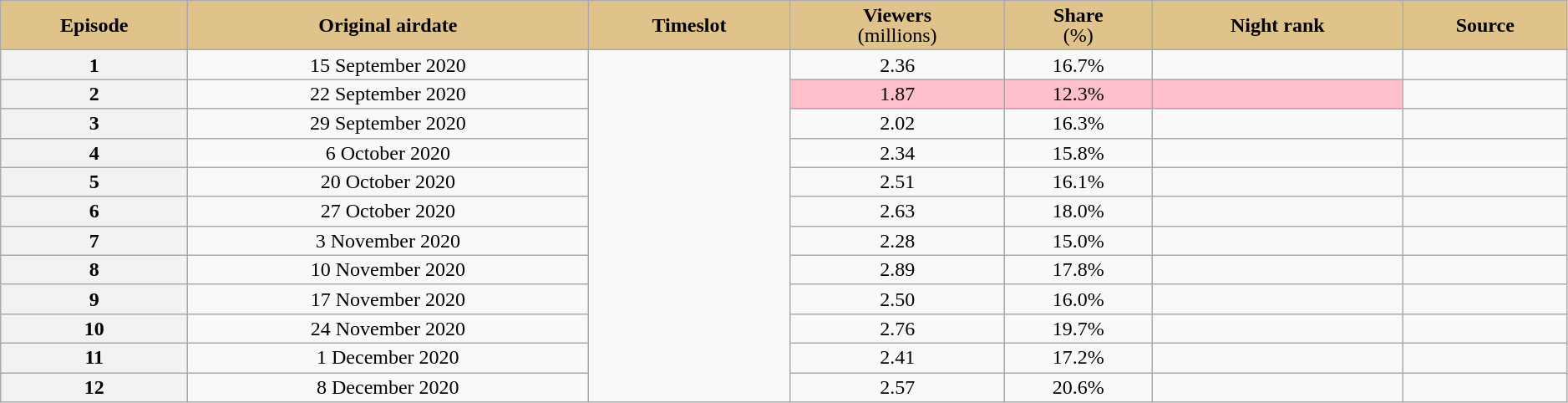<table class="wikitable plainrowheaders" style="text-align:center; line-height:16px; width:99%">
<tr style="background:#DFC38A"|>
<td><strong>Episode</strong></td>
<td><strong>Original airdate</strong></td>
<td><strong>Timeslot</strong></td>
<td><strong>Viewers</strong><br>(millions)</td>
<td><strong>Share</strong><br>(%)</td>
<td><strong>Night rank</strong></td>
<td><strong>Source</strong></td>
</tr>
<tr>
<th>1</th>
<td>15 September 2020</td>
<td rowspan=13></td>
<td>2.36</td>
<td>16.7%</td>
<td></td>
<td></td>
</tr>
<tr>
<th>2</th>
<td>22 September 2020</td>
<td bgcolor=#FFC0CB>1.87</td>
<td bgcolor=#FFC0CB>12.3%</td>
<td bgcolor=#FFC0CB></td>
<td></td>
</tr>
<tr>
<th>3</th>
<td>29 September 2020</td>
<td>2.02</td>
<td>16.3%</td>
<td></td>
<td></td>
</tr>
<tr>
<th>4</th>
<td>6 October 2020</td>
<td>2.34</td>
<td>15.8%</td>
<td></td>
<td></td>
</tr>
<tr>
<th>5</th>
<td>20 October 2020</td>
<td>2.51</td>
<td>16.1%</td>
<td></td>
<td></td>
</tr>
<tr>
<th>6</th>
<td>27 October 2020</td>
<td>2.63</td>
<td>18.0%</td>
<td></td>
<td></td>
</tr>
<tr>
<th>7</th>
<td>3 November 2020</td>
<td>2.28</td>
<td>15.0%</td>
<td></td>
<td></td>
</tr>
<tr>
<th>8</th>
<td>10 November 2020</td>
<td>2.89</td>
<td>17.8%</td>
<td></td>
<td></td>
</tr>
<tr>
<th>9</th>
<td>17 November 2020</td>
<td>2.50</td>
<td>16.0%</td>
<td></td>
<td></td>
</tr>
<tr>
<th>10</th>
<td>24 November 2020</td>
<td>2.76</td>
<td>19.7%</td>
<td></td>
<td></td>
</tr>
<tr>
<th>11</th>
<td>1 December 2020</td>
<td>2.41</td>
<td>17.2%</td>
<td></td>
<td></td>
</tr>
<tr>
<th>12</th>
<td>8 December 2020</td>
<td>2.57</td>
<td>20.6%</td>
<td></td>
<td></td>
</tr>
</table>
